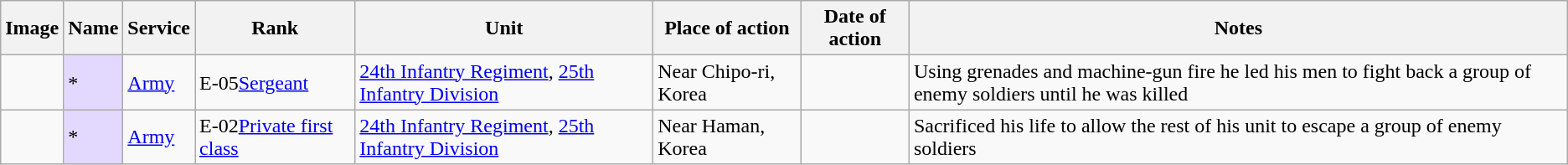<table class="wikitable sortable">
<tr>
<th class="unsortable">Image</th>
<th>Name</th>
<th>Service</th>
<th>Rank</th>
<th>Unit</th>
<th>Place of action</th>
<th>Date of action</th>
<th class="unsortable">Notes</th>
</tr>
<tr>
<td></td>
<td style="background:#e3d9ff;">*</td>
<td><a href='#'>Army</a></td>
<td><span>E-05</span><a href='#'>Sergeant</a></td>
<td><a href='#'>24th Infantry Regiment</a>, <a href='#'>25th Infantry Division</a></td>
<td>Near Chipo-ri, Korea</td>
<td></td>
<td>Using grenades and machine-gun fire he led his men to fight back a group of enemy soldiers until he was killed</td>
</tr>
<tr>
<td></td>
<td style="background:#e3d9ff;">*</td>
<td><a href='#'>Army</a></td>
<td><span>E-02</span><a href='#'>Private first class</a></td>
<td><a href='#'>24th Infantry Regiment</a>, <a href='#'>25th Infantry Division</a></td>
<td>Near Haman, Korea</td>
<td></td>
<td>Sacrificed his life to allow the rest of his unit to escape a group of enemy soldiers</td>
</tr>
</table>
